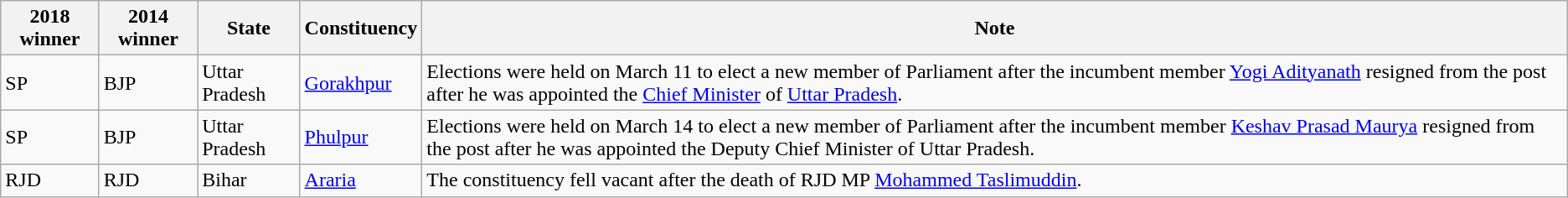<table class="wikitable">
<tr>
<th>2018 winner</th>
<th>2014 winner</th>
<th>State</th>
<th>Constituency</th>
<th>Note</th>
</tr>
<tr>
<td>SP</td>
<td>BJP</td>
<td>Uttar Pradesh</td>
<td><a href='#'>Gorakhpur</a></td>
<td>Elections were held on March 11 to elect a new member of Parliament after the incumbent member <a href='#'>Yogi Adityanath</a> resigned from the post after he was appointed the <a href='#'>Chief Minister</a> of <a href='#'>Uttar Pradesh</a>.</td>
</tr>
<tr>
<td>SP</td>
<td>BJP</td>
<td>Uttar Pradesh</td>
<td><a href='#'>Phulpur</a></td>
<td>Elections were held on March 14 to elect a new member of Parliament after the incumbent member <a href='#'>Keshav Prasad Maurya</a> resigned from the post after he was appointed the Deputy Chief Minister of Uttar Pradesh.</td>
</tr>
<tr>
<td>RJD</td>
<td>RJD</td>
<td>Bihar</td>
<td><a href='#'>Araria</a></td>
<td>The constituency fell vacant after the death of RJD MP <a href='#'>Mohammed Taslimuddin</a>.</td>
</tr>
</table>
